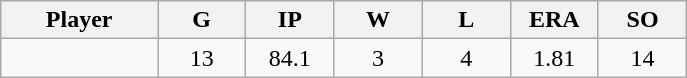<table class="wikitable sortable">
<tr>
<th bgcolor="#DDDDFF" width="16%">Player</th>
<th bgcolor="#DDDDFF" width="9%">G</th>
<th bgcolor="#DDDDFF" width="9%">IP</th>
<th bgcolor="#DDDDFF" width="9%">W</th>
<th bgcolor="#DDDDFF" width="9%">L</th>
<th bgcolor="#DDDDFF" width="9%">ERA</th>
<th bgcolor="#DDDDFF" width="9%">SO</th>
</tr>
<tr align="center">
<td></td>
<td>13</td>
<td>84.1</td>
<td>3</td>
<td>4</td>
<td>1.81</td>
<td>14</td>
</tr>
</table>
